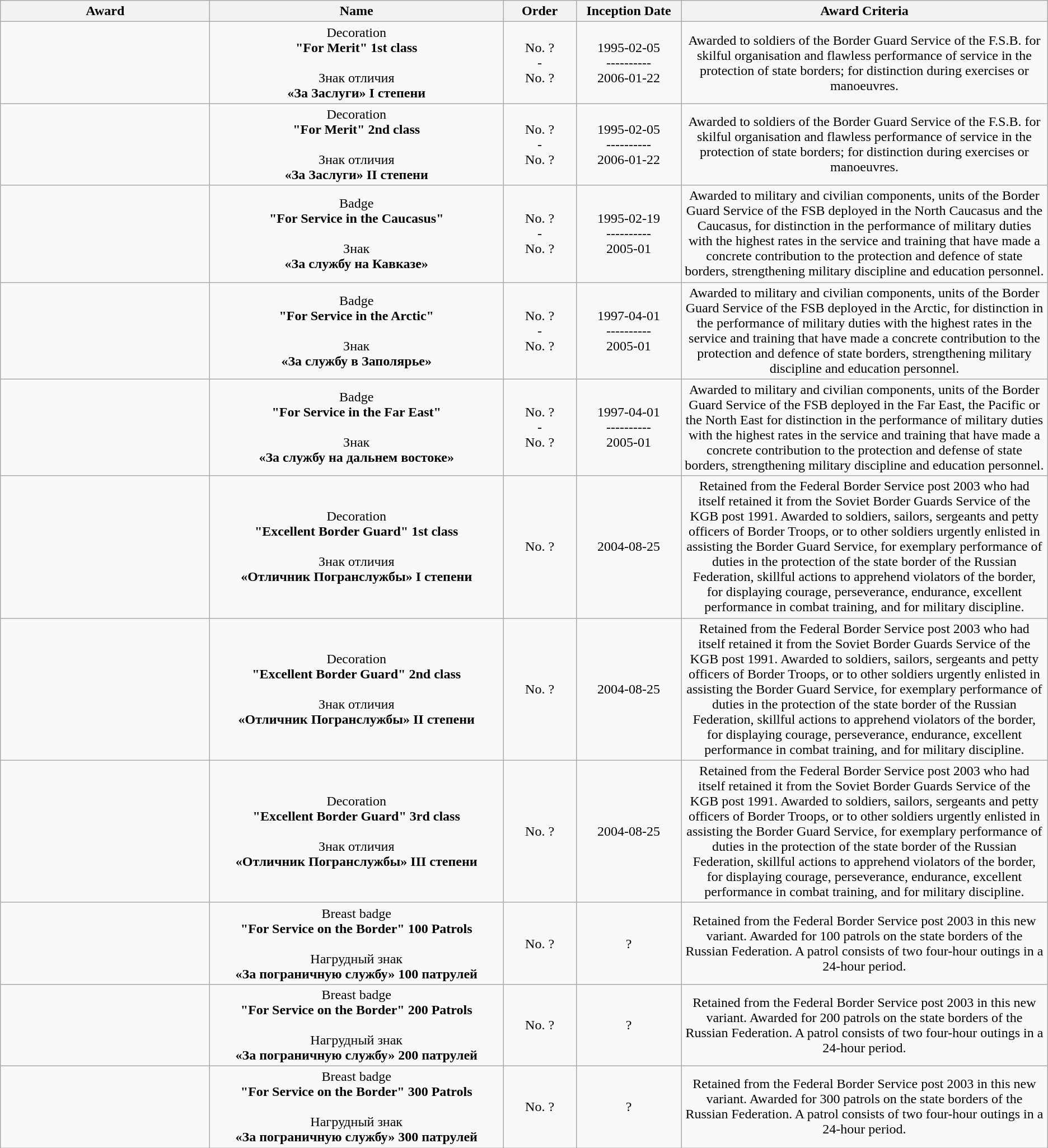<table class="wikitable sortable" style="text-align:center">
<tr>
<th style="width:20%">Award</th>
<th style="width:28%">Name </th>
<th>Order</th>
<th style="width:10%">Inception Date</th>
<th style="width:35%">Award Criteria</th>
</tr>
<tr>
<td></td>
<td>Decoration<br><strong>"For Merit" 1st class</strong><br><br>Знак отличия<br><strong>«За Заслуги» I степени</strong></td>
<td>No. ?<br>-<br>No. ?</td>
<td>1995-02-05<br>----------<br>2006-01-22</td>
<td>Awarded to soldiers of the Border Guard Service of the F.S.B. for skilful organisation and flawless performance of service in the protection of state borders; for distinction during exercises or manoeuvres.</td>
</tr>
<tr>
<td></td>
<td>Decoration<br><strong>"For Merit" 2nd class</strong><br><br>Знак  отличия<br><strong>«За Заслуги» II степени</strong></td>
<td>No. ?<br>-<br>No. ?</td>
<td>1995-02-05<br>----------<br>2006-01-22</td>
<td>Awarded to soldiers of the Border Guard Service of the F.S.B. for skilful organisation and flawless performance of service in the protection of state borders; for distinction during exercises or manoeuvres.</td>
</tr>
<tr>
<td></td>
<td>Badge<br><strong>"For Service in the Caucasus"</strong><br><br>Знак<br><strong>«За службу на Кавказе»</strong></td>
<td>No. ?<br>-<br>No. ?</td>
<td>1995-02-19<br>----------<br>2005-01</td>
<td>Awarded to military and civilian components, units of the Border Guard Service of the FSB deployed in the North Caucasus and the Caucasus, for distinction in the performance of military duties with the highest rates in the service and training that have made a concrete contribution to the protection and defence of state borders, strengthening military discipline and education personnel.</td>
</tr>
<tr>
<td></td>
<td>Badge<br><strong>"For Service in the Arctic"</strong><br><br>Знак<br><strong>«За службу в Заполярье»</strong></td>
<td>No. ?<br>-<br>No. ?</td>
<td>1997-04-01<br>----------<br>2005-01</td>
<td>Awarded to military and civilian components, units of the Border Guard Service of the FSB deployed in the Arctic, for distinction in the performance of military duties with the highest rates in the service and training that have made a concrete contribution to the protection and defence of state borders, strengthening military discipline and education personnel.</td>
</tr>
<tr>
<td></td>
<td>Badge<br><strong>"For Service in the Far East"</strong><br><br>Знак<br><strong>«За службу на дальнем востоке»</strong></td>
<td>No. ?<br>-<br>No. ?</td>
<td>1997-04-01<br>----------<br>2005-01</td>
<td>Awarded to military and civilian components, units of the Border Guard Service of the FSB deployed in the Far East, the Pacific or the North East for distinction in the performance of military duties with the highest rates in the service and training that have made a concrete contribution to the protection and defense of state borders, strengthening military discipline and education personnel.</td>
</tr>
<tr>
<td></td>
<td>Decoration<br><strong>"Excellent Border Guard" 1st class</strong><br><br>Знак отличия<br><strong>«Отличник Погранслужбы» I степени</strong></td>
<td>No. ?</td>
<td>2004-08-25</td>
<td>Retained from the Federal Border Service post 2003 who had itself retained it from the Soviet Border Guards Service of the KGB post 1991.  Awarded to soldiers, sailors, sergeants and petty officers of Border Troops, or to other soldiers urgently enlisted in assisting the Border Guard Service, for exemplary performance of duties in the protection of the state border of the Russian Federation, skillful actions to apprehend violators of the border, for displaying courage, perseverance, endurance, excellent performance in combat training, and for military discipline.</td>
</tr>
<tr>
<td></td>
<td>Decoration<br><strong>"Excellent Border Guard" 2nd class</strong><br><br>Знак отличия<br><strong>«Отличник Погранслужбы» II степени</strong></td>
<td>No. ?</td>
<td>2004-08-25</td>
<td>Retained from the Federal Border Service post 2003 who had itself retained it from the Soviet Border Guards Service of the KGB post 1991.  Awarded to soldiers, sailors, sergeants and petty officers of Border Troops, or to other soldiers urgently enlisted in assisting the Border Guard Service, for exemplary performance of duties in the protection of the state border of the Russian Federation, skillful actions to apprehend violators of the border, for displaying courage, perseverance, endurance, excellent performance in combat training, and for military discipline.</td>
</tr>
<tr>
<td></td>
<td>Decoration<br><strong>"Excellent Border Guard" 3rd class</strong><br><br>Знак отличия<br><strong>«Отличник Погранслужбы» III степени</strong></td>
<td>No. ?</td>
<td>2004-08-25</td>
<td>Retained from the Federal Border Service post 2003 who had itself retained it from the Soviet Border Guards Service of the KGB post 1991.  Awarded to soldiers, sailors, sergeants and petty officers of Border Troops, or to other soldiers urgently enlisted in assisting the Border Guard Service, for exemplary performance of duties in the protection of the state border of the Russian Federation, skillful actions to apprehend violators of the border, for displaying courage, perseverance, endurance, excellent performance in combat training, and for military discipline.</td>
</tr>
<tr>
<td></td>
<td>Breast badge<br><strong>"For Service on the Border" 100 Patrols</strong><br><br>Нагрудный знак<br><strong>«За пограничную службу» 100 патрулей</strong></td>
<td>No. ?</td>
<td>?</td>
<td>Retained from the Federal Border Service post 2003 in this new variant.  Awarded for 100 patrols on the state borders of the Russian Federation.  A patrol consists of two four-hour outings in a 24-hour period.</td>
</tr>
<tr>
<td></td>
<td>Breast badge<br><strong>"For Service on the Border" 200 Patrols</strong><br><br>Нагрудный знак<br><strong>«За пограничную службу» 200 патрулей</strong></td>
<td>No. ?</td>
<td>?</td>
<td>Retained from the Federal Border Service post 2003 in this new variant.  Awarded for 200 patrols on the state borders of the Russian Federation.  A patrol consists of two four-hour outings in a 24-hour period.</td>
</tr>
<tr>
<td></td>
<td>Breast badge<br><strong>"For Service on the Border" 300 Patrols</strong><br><br>Нагрудный знак<br><strong>«За пограничную службу» 300 патрулей</strong></td>
<td>No. ?</td>
<td>?</td>
<td>Retained from the Federal Border Service post 2003 in this new variant.  Awarded for 300 patrols on the state borders of the Russian Federation.  A patrol consists of two four-hour outings in a 24-hour period.</td>
</tr>
</table>
